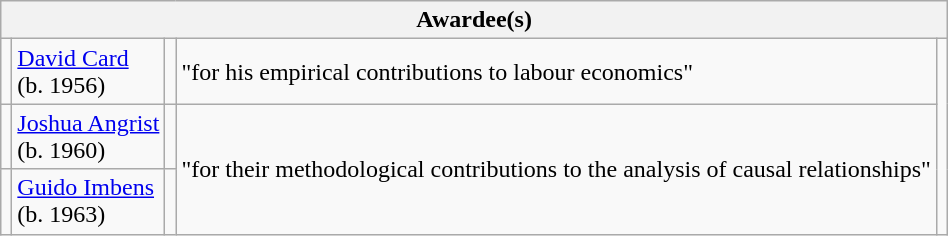<table class="wikitable">
<tr>
<th colspan="5">Awardee(s)</th>
</tr>
<tr>
<td></td>
<td><a href='#'>David Card</a><br>(b. 1956)</td>
<td><br></td>
<td>"for his empirical contributions to labour economics"</td>
<td rowspan="3"></td>
</tr>
<tr>
<td></td>
<td><a href='#'>Joshua Angrist</a><br>(b. 1960)</td>
<td><br></td>
<td rowspan="2">"for their methodological contributions to the analysis of causal relationships"</td>
</tr>
<tr>
<td></td>
<td><a href='#'>Guido Imbens</a><br>(b. 1963)</td>
<td><br></td>
</tr>
</table>
